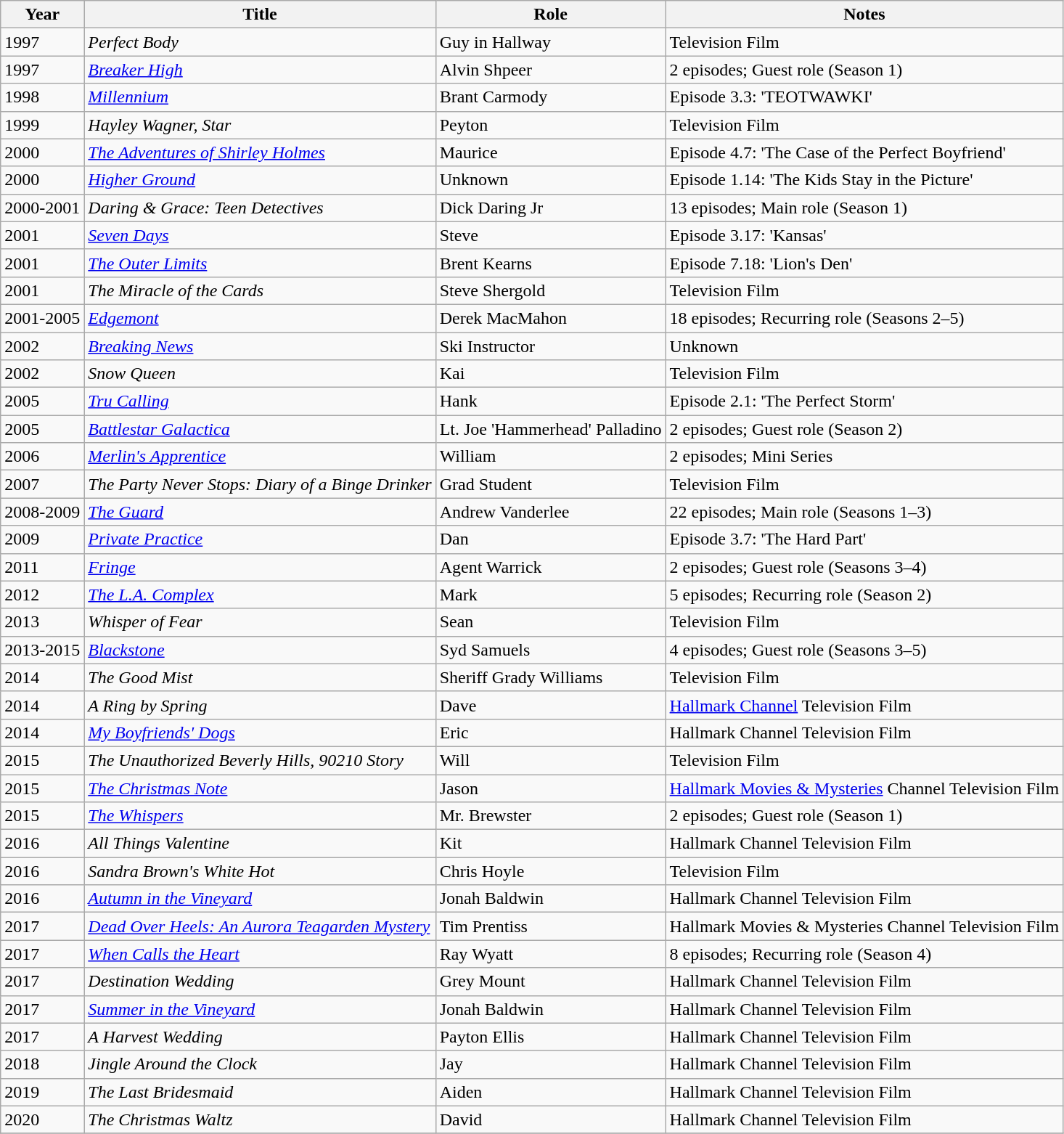<table class="wikitable sortable">
<tr>
<th>Year</th>
<th>Title</th>
<th>Role</th>
<th>Notes</th>
</tr>
<tr>
<td>1997</td>
<td><em>Perfect Body</em></td>
<td>Guy in Hallway</td>
<td>Television Film</td>
</tr>
<tr>
<td>1997</td>
<td><em><a href='#'>Breaker High</a></em></td>
<td>Alvin Shpeer</td>
<td>2 episodes; Guest role (Season 1)</td>
</tr>
<tr>
<td>1998</td>
<td><em><a href='#'>Millennium</a></em></td>
<td>Brant Carmody</td>
<td>Episode 3.3: 'TEOTWAWKI'</td>
</tr>
<tr>
<td>1999</td>
<td><em>Hayley Wagner, Star</em></td>
<td>Peyton</td>
<td>Television Film</td>
</tr>
<tr>
<td>2000</td>
<td><em><a href='#'>The Adventures of Shirley Holmes</a></em></td>
<td>Maurice</td>
<td>Episode 4.7: 'The Case of the Perfect Boyfriend'</td>
</tr>
<tr>
<td>2000</td>
<td><em><a href='#'>Higher Ground</a></em></td>
<td>Unknown</td>
<td>Episode 1.14: 'The Kids Stay in the Picture'</td>
</tr>
<tr>
<td>2000-2001</td>
<td><em>Daring & Grace: Teen Detectives</em></td>
<td>Dick Daring Jr</td>
<td>13 episodes; Main role (Season 1)</td>
</tr>
<tr>
<td>2001</td>
<td><em><a href='#'>Seven Days</a></em></td>
<td>Steve</td>
<td>Episode 3.17: 'Kansas'</td>
</tr>
<tr>
<td>2001</td>
<td><em><a href='#'>The Outer Limits</a></em></td>
<td>Brent Kearns</td>
<td>Episode 7.18: 'Lion's Den'</td>
</tr>
<tr>
<td>2001</td>
<td><em>The Miracle of the Cards</em></td>
<td>Steve Shergold</td>
<td>Television Film</td>
</tr>
<tr>
<td>2001-2005</td>
<td><em><a href='#'>Edgemont</a></em></td>
<td>Derek MacMahon</td>
<td>18 episodes; Recurring role (Seasons 2–5)</td>
</tr>
<tr>
<td>2002</td>
<td><em><a href='#'>Breaking News</a></em></td>
<td>Ski Instructor</td>
<td>Unknown</td>
</tr>
<tr>
<td>2002</td>
<td><em>Snow Queen</em></td>
<td>Kai</td>
<td>Television Film</td>
</tr>
<tr>
<td>2005</td>
<td><em><a href='#'>Tru Calling</a></em></td>
<td>Hank</td>
<td>Episode 2.1: 'The Perfect Storm'</td>
</tr>
<tr>
<td>2005</td>
<td><em><a href='#'>Battlestar Galactica</a></em></td>
<td>Lt. Joe 'Hammerhead' Palladino</td>
<td>2 episodes; Guest role (Season 2)</td>
</tr>
<tr>
<td>2006</td>
<td><em><a href='#'>Merlin's Apprentice</a></em></td>
<td>William</td>
<td>2 episodes; Mini Series</td>
</tr>
<tr>
<td>2007</td>
<td><em>The Party Never Stops: Diary of a Binge Drinker</em></td>
<td>Grad Student</td>
<td>Television Film</td>
</tr>
<tr>
<td>2008-2009</td>
<td><em><a href='#'>The Guard</a></em></td>
<td>Andrew Vanderlee</td>
<td>22 episodes; Main role (Seasons 1–3)</td>
</tr>
<tr>
<td>2009</td>
<td><em><a href='#'>Private Practice</a></em></td>
<td>Dan</td>
<td>Episode 3.7: 'The Hard Part'</td>
</tr>
<tr>
<td>2011</td>
<td><em><a href='#'>Fringe</a></em></td>
<td>Agent Warrick</td>
<td>2 episodes; Guest role (Seasons 3–4)</td>
</tr>
<tr>
<td>2012</td>
<td><em><a href='#'>The L.A. Complex</a></em></td>
<td>Mark</td>
<td>5 episodes; Recurring role (Season 2)</td>
</tr>
<tr>
<td>2013</td>
<td><em>Whisper of Fear</em></td>
<td>Sean</td>
<td>Television Film</td>
</tr>
<tr>
<td>2013-2015</td>
<td><em><a href='#'>Blackstone</a></em></td>
<td>Syd Samuels</td>
<td>4 episodes; Guest role (Seasons 3–5)</td>
</tr>
<tr>
<td>2014</td>
<td><em>The Good Mist</em></td>
<td>Sheriff Grady Williams</td>
<td>Television Film</td>
</tr>
<tr>
<td>2014</td>
<td><em>A Ring by Spring</em></td>
<td>Dave</td>
<td><a href='#'>Hallmark Channel</a> Television Film</td>
</tr>
<tr>
<td>2014</td>
<td><em><a href='#'>My Boyfriends' Dogs</a></em></td>
<td>Eric</td>
<td>Hallmark Channel Television Film</td>
</tr>
<tr>
<td>2015</td>
<td><em>The Unauthorized Beverly Hills, 90210 Story</em></td>
<td>Will</td>
<td>Television Film</td>
</tr>
<tr>
<td>2015</td>
<td><em><a href='#'>The Christmas Note</a></em></td>
<td>Jason</td>
<td><a href='#'>Hallmark Movies & Mysteries</a> Channel Television Film</td>
</tr>
<tr>
<td>2015</td>
<td><em><a href='#'>The Whispers</a></em></td>
<td>Mr. Brewster</td>
<td>2 episodes; Guest role (Season 1)</td>
</tr>
<tr>
<td>2016</td>
<td><em>All Things Valentine</em></td>
<td>Kit</td>
<td>Hallmark Channel Television Film</td>
</tr>
<tr>
<td>2016</td>
<td><em>Sandra Brown's White Hot</em></td>
<td>Chris Hoyle</td>
<td>Television Film</td>
</tr>
<tr>
<td>2016</td>
<td><em><a href='#'>Autumn in the Vineyard</a></em></td>
<td>Jonah Baldwin</td>
<td>Hallmark Channel Television Film</td>
</tr>
<tr>
<td>2017</td>
<td><em><a href='#'>Dead Over Heels: An Aurora Teagarden Mystery</a></em></td>
<td>Tim Prentiss</td>
<td>Hallmark Movies & Mysteries Channel Television Film</td>
</tr>
<tr>
<td>2017</td>
<td><em><a href='#'>When Calls the Heart</a></em></td>
<td>Ray Wyatt</td>
<td>8 episodes; Recurring role (Season 4)</td>
</tr>
<tr>
<td>2017</td>
<td><em>Destination Wedding</em></td>
<td>Grey Mount</td>
<td>Hallmark Channel Television Film</td>
</tr>
<tr>
<td>2017</td>
<td><em><a href='#'>Summer in the Vineyard</a></em></td>
<td>Jonah Baldwin</td>
<td>Hallmark Channel Television Film</td>
</tr>
<tr>
<td>2017</td>
<td><em>A Harvest Wedding</em></td>
<td>Payton Ellis</td>
<td>Hallmark Channel Television Film</td>
</tr>
<tr>
<td>2018</td>
<td><em>Jingle Around the Clock</em></td>
<td>Jay</td>
<td>Hallmark Channel Television Film</td>
</tr>
<tr>
<td>2019</td>
<td><em>The Last Bridesmaid</em></td>
<td>Aiden</td>
<td>Hallmark Channel Television Film</td>
</tr>
<tr>
<td>2020</td>
<td><em>The Christmas Waltz</em></td>
<td>David</td>
<td>Hallmark Channel Television Film</td>
</tr>
<tr>
</tr>
</table>
